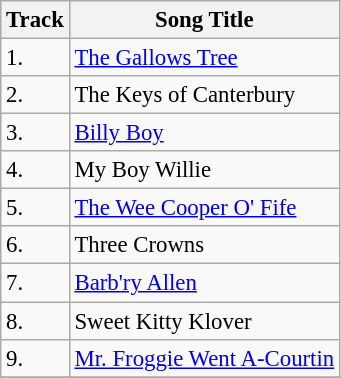<table class="wikitable" style="font-size:95%;">
<tr>
<th>Track</th>
<th>Song Title</th>
</tr>
<tr>
<td>1.</td>
<td><a href='#'>The Gallows Tree</a></td>
</tr>
<tr>
<td>2.</td>
<td>The Keys of Canterbury</td>
</tr>
<tr>
<td>3.</td>
<td><a href='#'>Billy Boy</a></td>
</tr>
<tr>
<td>4.</td>
<td>My Boy Willie</td>
</tr>
<tr>
<td>5.</td>
<td><a href='#'>The Wee Cooper O' Fife</a></td>
</tr>
<tr>
<td>6.</td>
<td>Three Crowns</td>
</tr>
<tr>
<td>7.</td>
<td><a href='#'>Barb'ry Allen</a></td>
</tr>
<tr>
<td>8.</td>
<td>Sweet Kitty Klover</td>
</tr>
<tr>
<td>9.</td>
<td><a href='#'>Mr. Froggie Went A-Courtin</a></td>
</tr>
<tr>
</tr>
</table>
